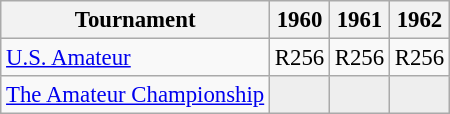<table class="wikitable" style="font-size:95%;text-align:center;">
<tr>
<th>Tournament</th>
<th>1960</th>
<th>1961</th>
<th>1962</th>
</tr>
<tr>
<td align=left><a href='#'>U.S. Amateur</a></td>
<td>R256</td>
<td>R256</td>
<td>R256</td>
</tr>
<tr>
<td align=left><a href='#'>The Amateur Championship</a></td>
<td style="background:#eeeeee;"></td>
<td style="background:#eeeeee;"></td>
<td style="background:#eeeeee;"></td>
</tr>
</table>
